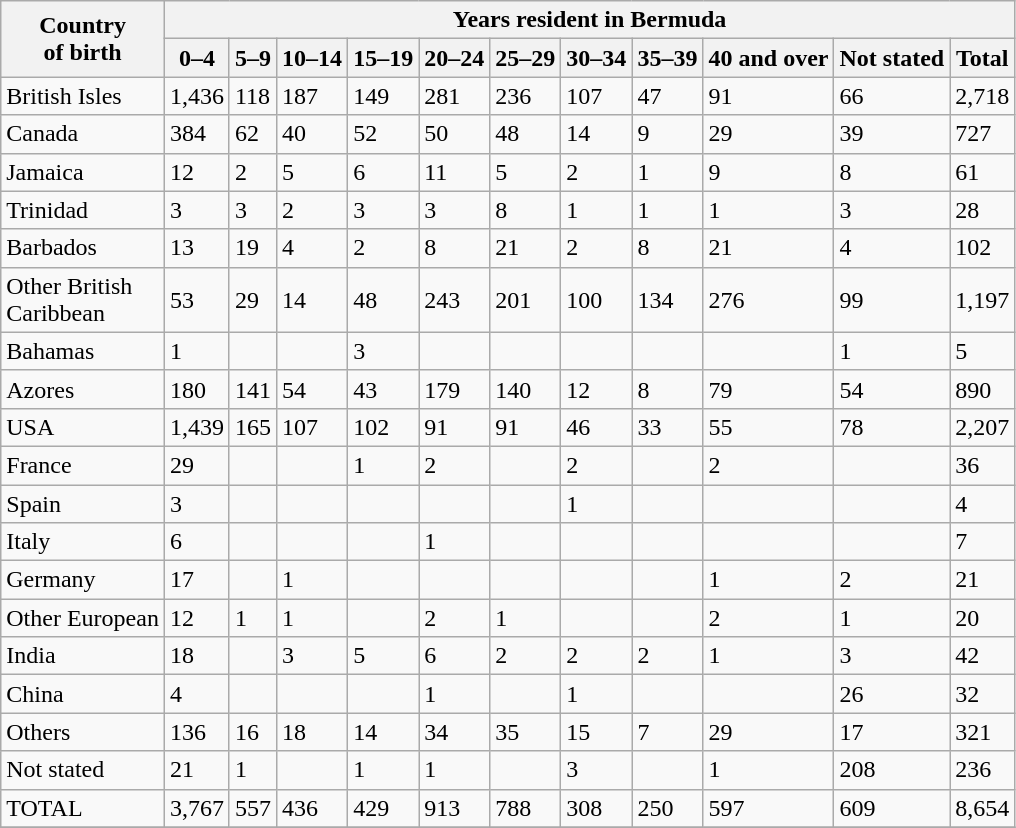<table class="wikitable sortable">
<tr>
<th rowspan="2">Country<br>of birth</th>
<th colspan="11">Years resident in Bermuda</th>
</tr>
<tr>
<th>0–4</th>
<th>5–9</th>
<th>10–14</th>
<th>15–19</th>
<th>20–24</th>
<th>25–29</th>
<th>30–34</th>
<th>35–39</th>
<th>40 and over</th>
<th>Not stated</th>
<th>Total</th>
</tr>
<tr>
<td>British Isles</td>
<td>1,436</td>
<td>118</td>
<td>187</td>
<td>149</td>
<td>281</td>
<td>236</td>
<td>107</td>
<td>47</td>
<td>91</td>
<td>66</td>
<td>2,718</td>
</tr>
<tr>
<td>Canada</td>
<td>384</td>
<td>62</td>
<td>40</td>
<td>52</td>
<td>50</td>
<td>48</td>
<td>14</td>
<td>9</td>
<td>29</td>
<td>39</td>
<td>727</td>
</tr>
<tr>
<td>Jamaica</td>
<td>12</td>
<td>2</td>
<td>5</td>
<td>6</td>
<td>11</td>
<td>5</td>
<td>2</td>
<td>1</td>
<td>9</td>
<td>8</td>
<td>61</td>
</tr>
<tr>
<td>Trinidad</td>
<td>3</td>
<td>3</td>
<td>2</td>
<td>3</td>
<td>3</td>
<td>8</td>
<td>1</td>
<td>1</td>
<td>1</td>
<td>3</td>
<td>28</td>
</tr>
<tr>
<td>Barbados</td>
<td>13</td>
<td>19</td>
<td>4</td>
<td>2</td>
<td>8</td>
<td>21</td>
<td>2</td>
<td>8</td>
<td>21</td>
<td>4</td>
<td>102</td>
</tr>
<tr>
<td>Other British<br>Caribbean</td>
<td>53</td>
<td>29</td>
<td>14</td>
<td>48</td>
<td>243</td>
<td>201</td>
<td>100</td>
<td>134</td>
<td>276</td>
<td>99</td>
<td>1,197</td>
</tr>
<tr>
<td>Bahamas</td>
<td>1</td>
<td></td>
<td></td>
<td>3</td>
<td></td>
<td></td>
<td></td>
<td></td>
<td></td>
<td>1</td>
<td>5</td>
</tr>
<tr>
<td>Azores</td>
<td>180</td>
<td>141</td>
<td>54</td>
<td>43</td>
<td>179</td>
<td>140</td>
<td>12</td>
<td>8</td>
<td>79</td>
<td>54</td>
<td>890</td>
</tr>
<tr>
<td>USA</td>
<td>1,439</td>
<td>165</td>
<td>107</td>
<td>102</td>
<td>91</td>
<td>91</td>
<td>46</td>
<td>33</td>
<td>55</td>
<td>78</td>
<td>2,207</td>
</tr>
<tr>
<td>France</td>
<td>29</td>
<td></td>
<td></td>
<td>1</td>
<td>2</td>
<td></td>
<td>2</td>
<td></td>
<td>2</td>
<td></td>
<td>36</td>
</tr>
<tr>
<td>Spain</td>
<td>3</td>
<td></td>
<td></td>
<td></td>
<td></td>
<td></td>
<td>1</td>
<td></td>
<td></td>
<td></td>
<td>4</td>
</tr>
<tr>
<td>Italy</td>
<td>6</td>
<td></td>
<td></td>
<td></td>
<td>1</td>
<td></td>
<td></td>
<td></td>
<td></td>
<td></td>
<td>7</td>
</tr>
<tr>
<td>Germany</td>
<td>17</td>
<td></td>
<td>1</td>
<td></td>
<td></td>
<td></td>
<td></td>
<td></td>
<td>1</td>
<td>2</td>
<td>21</td>
</tr>
<tr>
<td>Other European</td>
<td>12</td>
<td>1</td>
<td>1</td>
<td></td>
<td>2</td>
<td>1</td>
<td></td>
<td></td>
<td>2</td>
<td>1</td>
<td>20</td>
</tr>
<tr>
<td>India</td>
<td>18</td>
<td></td>
<td>3</td>
<td>5</td>
<td>6</td>
<td>2</td>
<td>2</td>
<td>2</td>
<td>1</td>
<td>3</td>
<td>42</td>
</tr>
<tr>
<td>China</td>
<td>4</td>
<td></td>
<td></td>
<td></td>
<td>1</td>
<td></td>
<td>1</td>
<td></td>
<td></td>
<td>26</td>
<td>32</td>
</tr>
<tr>
<td>Others</td>
<td>136</td>
<td>16</td>
<td>18</td>
<td>14</td>
<td>34</td>
<td>35</td>
<td>15</td>
<td>7</td>
<td>29</td>
<td>17</td>
<td>321</td>
</tr>
<tr>
<td>Not stated</td>
<td>21</td>
<td>1</td>
<td></td>
<td>1</td>
<td>1</td>
<td></td>
<td>3</td>
<td></td>
<td>1</td>
<td>208</td>
<td>236</td>
</tr>
<tr>
<td>TOTAL</td>
<td>3,767</td>
<td>557</td>
<td>436</td>
<td>429</td>
<td>913</td>
<td>788</td>
<td>308</td>
<td>250</td>
<td>597</td>
<td>609</td>
<td>8,654</td>
</tr>
<tr>
</tr>
</table>
